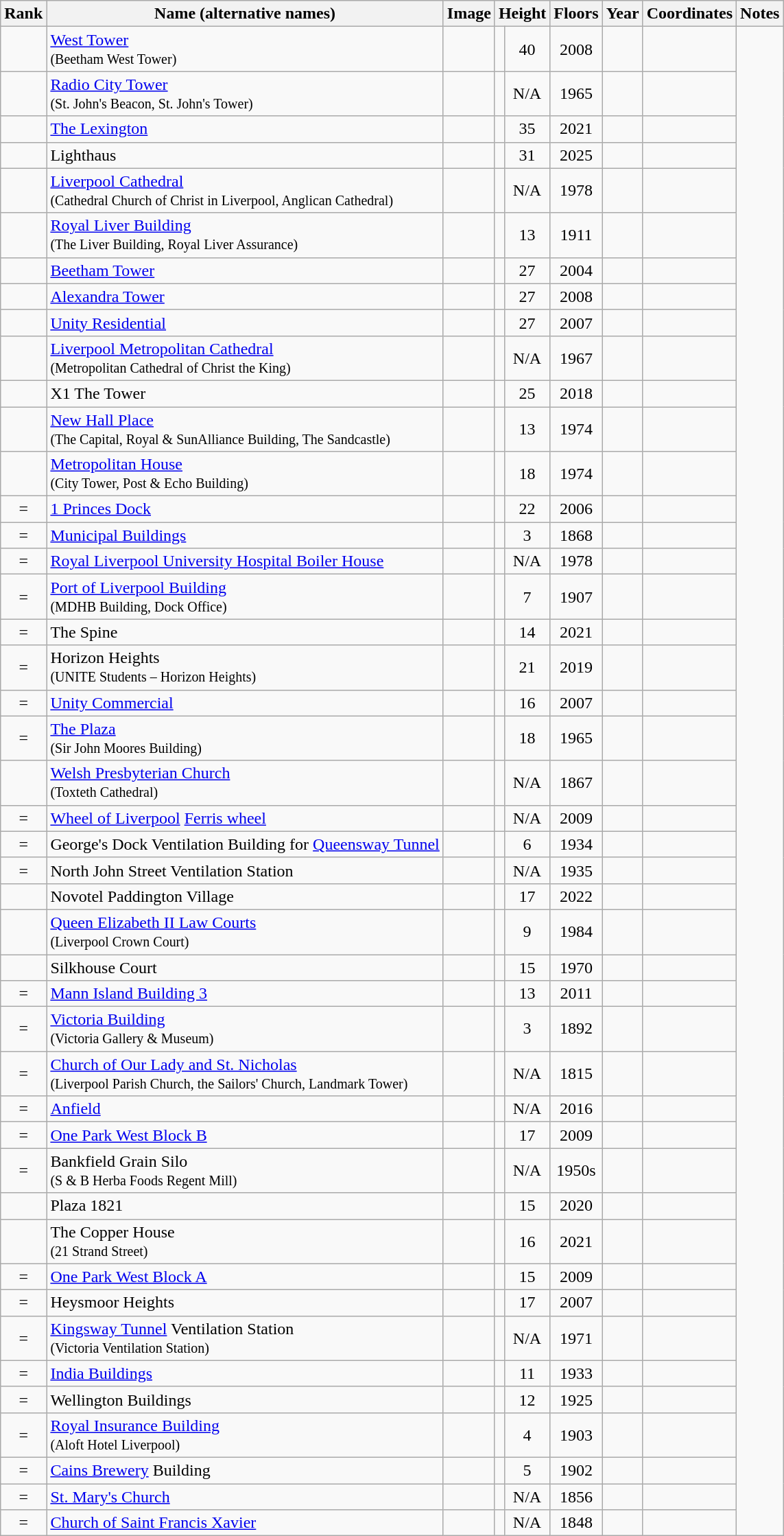<table class="wikitable sortable">
<tr>
<th>Rank</th>
<th>Name (alternative names)</th>
<th class="unsortable">Image</th>
<th colspan=2>Height</th>
<th>Floors</th>
<th>Year</th>
<th>Coordinates</th>
<th class="unsortable">Notes</th>
</tr>
<tr>
<td align=center></td>
<td><a href='#'>West Tower</a><br><small>(Beetham West Tower)</small></td>
<td></td>
<td></td>
<td align=center>40</td>
<td align=center>2008</td>
<td align=center></td>
<td align=center></td>
</tr>
<tr>
<td align=center></td>
<td><a href='#'>Radio City Tower</a><br><small>(St. John's Beacon, St. John's Tower)</small></td>
<td></td>
<td></td>
<td align=center>N/A</td>
<td align=center>1965</td>
<td align=center></td>
<td align=center></td>
</tr>
<tr>
<td align=center></td>
<td><a href='#'>The Lexington</a></td>
<td></td>
<td></td>
<td align=center>35</td>
<td align=center>2021</td>
<td align=center></td>
<td align=center></td>
</tr>
<tr>
<td align=center></td>
<td>Lighthaus</td>
<td></td>
<td></td>
<td align=center>31</td>
<td align=center>2025</td>
<td align=center></td>
<td align=center></td>
</tr>
<tr>
<td align=center></td>
<td><a href='#'>Liverpool Cathedral</a><br><small>(Cathedral Church of Christ in Liverpool, Anglican Cathedral)</small></td>
<td></td>
<td></td>
<td align=center>N/A</td>
<td align=center>1978</td>
<td align=center></td>
<td align=center></td>
</tr>
<tr>
<td align=center></td>
<td><a href='#'>Royal Liver Building</a><br><small>(The Liver Building, Royal Liver Assurance)</small></td>
<td></td>
<td></td>
<td align=center>13</td>
<td align=center>1911</td>
<td align=center></td>
<td align=center></td>
</tr>
<tr>
<td align=center></td>
<td><a href='#'>Beetham Tower</a></td>
<td></td>
<td></td>
<td align=center>27</td>
<td align=center>2004</td>
<td align=center></td>
<td align=center></td>
</tr>
<tr>
<td align=center></td>
<td><a href='#'>Alexandra Tower</a></td>
<td></td>
<td></td>
<td align="center">27</td>
<td align="center">2008</td>
<td align="center"></td>
<td align="center"></td>
</tr>
<tr>
<td align=center></td>
<td><a href='#'>Unity Residential</a></td>
<td></td>
<td></td>
<td align="center">27</td>
<td align="center">2007</td>
<td align="center"></td>
<td align="center"></td>
</tr>
<tr>
<td align=center></td>
<td><a href='#'>Liverpool Metropolitan Cathedral</a><br><small>(Metropolitan Cathedral of Christ the King)</small></td>
<td></td>
<td></td>
<td align="center">N/A</td>
<td align="center">1967</td>
<td align="center"></td>
<td align="center"></td>
</tr>
<tr>
<td align="center"></td>
<td>X1 The Tower</td>
<td></td>
<td></td>
<td align="center">25</td>
<td align="center">2018</td>
<td align="center"></td>
<td align="center"></td>
</tr>
<tr>
<td align=center></td>
<td><a href='#'>New Hall Place</a><br><small>(The Capital, Royal & SunAlliance Building, The Sandcastle)</small></td>
<td align=center></td>
<td></td>
<td align="center">13</td>
<td align="center">1974</td>
<td align="center"></td>
<td align="center"></td>
</tr>
<tr>
<td align=center></td>
<td><a href='#'>Metropolitan House</a><br><small>(City Tower, Post & Echo Building)</small></td>
<td></td>
<td></td>
<td align="center">18</td>
<td align="center">1974</td>
<td align="center"></td>
<td align="center"></td>
</tr>
<tr>
<td align=center>=</td>
<td><a href='#'>1 Princes Dock</a></td>
<td></td>
<td></td>
<td align="center">22</td>
<td align="center">2006</td>
<td align="center"></td>
<td align="center"></td>
</tr>
<tr>
<td align=center>=</td>
<td><a href='#'>Municipal Buildings</a></td>
<td></td>
<td></td>
<td align="center">3</td>
<td align="center">1868</td>
<td align="center"></td>
<td align="center"></td>
</tr>
<tr>
<td align=center>=</td>
<td><a href='#'>Royal Liverpool University Hospital Boiler House</a></td>
<td></td>
<td></td>
<td align="center">N/A</td>
<td align="center">1978</td>
<td align="center"></td>
<td align="center"></td>
</tr>
<tr>
<td align=center>=</td>
<td><a href='#'>Port of Liverpool Building</a><br><small>(MDHB Building, Dock Office)</small></td>
<td></td>
<td></td>
<td align="center">7</td>
<td align="center">1907</td>
<td align="center"></td>
<td align="center"></td>
</tr>
<tr>
<td align=center>=</td>
<td>The Spine</td>
<td></td>
<td></td>
<td align="center">14</td>
<td align="center">2021</td>
<td align="center"></td>
<td align="center"></td>
</tr>
<tr>
<td align=center>=</td>
<td>Horizon Heights<br><small>(UNITE Students – Horizon Heights)</small></td>
<td></td>
<td></td>
<td align="center">21</td>
<td align="center">2019</td>
<td align="center"></td>
<td align="center"></td>
</tr>
<tr>
<td align=center>=</td>
<td><a href='#'>Unity Commercial</a></td>
<td></td>
<td></td>
<td align="center">16</td>
<td align="center">2007</td>
<td align="center"></td>
<td align="center"></td>
</tr>
<tr>
<td align=center>=</td>
<td><a href='#'>The Plaza</a><br><small>(Sir John Moores Building)</small></td>
<td></td>
<td></td>
<td align="center">18</td>
<td align="center">1965</td>
<td align="center"></td>
<td align="center"></td>
</tr>
<tr>
<td align=center></td>
<td><a href='#'>Welsh Presbyterian Church</a> <br><small>(Toxteth Cathedral)</small></td>
<td></td>
<td></td>
<td align="center">N/A</td>
<td align="center">1867</td>
<td align="center"></td>
<td align="center"></td>
</tr>
<tr>
<td align=center>=</td>
<td><a href='#'>Wheel of Liverpool</a> <a href='#'>Ferris wheel</a></td>
<td></td>
<td></td>
<td align=center>N/A</td>
<td align=center>2009</td>
<td align=center></td>
<td align=center></td>
</tr>
<tr>
<td align=center>=</td>
<td>George's Dock Ventilation Building for <a href='#'>Queensway Tunnel</a></td>
<td></td>
<td></td>
<td align="center">6</td>
<td align="center">1934</td>
<td align="center"></td>
<td align="center"></td>
</tr>
<tr>
<td align=center>=</td>
<td>North John Street Ventilation Station</td>
<td></td>
<td></td>
<td align="center">N/A</td>
<td align=center>1935</td>
<td align="center"></td>
<td align="center"></td>
</tr>
<tr>
<td align=center></td>
<td>Novotel Paddington Village</td>
<td></td>
<td></td>
<td align="center">17</td>
<td align=center>2022</td>
<td align="center"></td>
<td align="center"></td>
</tr>
<tr>
<td align=center></td>
<td><a href='#'>Queen Elizabeth II Law Courts</a><br><small>(Liverpool Crown Court)</small></td>
<td></td>
<td></td>
<td align="center">9</td>
<td align=center>1984</td>
<td align="center"></td>
<td align="center"></td>
</tr>
<tr>
<td align=center></td>
<td>Silkhouse Court</td>
<td></td>
<td></td>
<td align="center">15</td>
<td align=center>1970</td>
<td align="center"></td>
<td align="center"></td>
</tr>
<tr>
<td align=center>=</td>
<td><a href='#'>Mann Island Building 3</a></td>
<td></td>
<td></td>
<td align="center">13</td>
<td align=center>2011</td>
<td align="center"></td>
<td align="center"></td>
</tr>
<tr>
<td align=center>=</td>
<td><a href='#'>Victoria Building</a> <br><small>(Victoria Gallery & Museum)</small></td>
<td></td>
<td></td>
<td align="center">3</td>
<td align="center">1892</td>
<td align="center"></td>
<td align="center"></td>
</tr>
<tr>
<td align=center>=</td>
<td><a href='#'>Church of Our Lady and St. Nicholas</a> <br><small>(Liverpool Parish Church, the Sailors' Church, Landmark Tower)</small></td>
<td></td>
<td></td>
<td align="center">N/A</td>
<td align="center">1815</td>
<td align="center"></td>
<td align="center"></td>
</tr>
<tr>
<td align=center>=</td>
<td><a href='#'>Anfield</a></td>
<td></td>
<td></td>
<td align="center">N/A</td>
<td align="center">2016</td>
<td align="center"></td>
<td align="center"></td>
</tr>
<tr>
<td align=center>=</td>
<td><a href='#'>One Park West Block B</a></td>
<td></td>
<td></td>
<td align="center">17</td>
<td align="center">2009</td>
<td align="center"></td>
<td align="center"></td>
</tr>
<tr>
<td align=center>=</td>
<td>Bankfield Grain Silo<br><small>(S & B Herba Foods Regent Mill)</small></td>
<td></td>
<td></td>
<td align="center">N/A</td>
<td align="center">1950s</td>
<td align="center"></td>
<td align="center"></td>
</tr>
<tr>
<td align=center></td>
<td>Plaza 1821</td>
<td></td>
<td></td>
<td align="center">15</td>
<td align="center">2020</td>
<td align="center"></td>
<td align="center"></td>
</tr>
<tr>
<td align=center></td>
<td>The Copper House<br><small>(21 Strand Street)</small></td>
<td></td>
<td></td>
<td align="center">16</td>
<td align="center">2021</td>
<td align="center"></td>
<td align="center"></td>
</tr>
<tr>
<td align=center>=</td>
<td><a href='#'>One Park West Block A</a></td>
<td></td>
<td></td>
<td align="center">15</td>
<td align="center">2009</td>
<td align="center"></td>
<td align="center"></td>
</tr>
<tr>
<td align=center>=</td>
<td>Heysmoor Heights</td>
<td></td>
<td></td>
<td align="center">17</td>
<td align="center">2007</td>
<td align="center"></td>
<td align="center"></td>
</tr>
<tr>
<td align=center>=</td>
<td><a href='#'>Kingsway Tunnel</a> Ventilation Station<br><small>(Victoria Ventilation Station)</small></td>
<td></td>
<td></td>
<td align="center">N/A</td>
<td align="center">1971</td>
<td align="center"></td>
<td align="center"></td>
</tr>
<tr>
<td align=center>=</td>
<td><a href='#'>India Buildings</a></td>
<td></td>
<td></td>
<td align="center">11</td>
<td align="center">1933</td>
<td align="center"></td>
<td align="center"></td>
</tr>
<tr>
<td align=center>=</td>
<td>Wellington Buildings</td>
<td></td>
<td></td>
<td align="center">12</td>
<td align="center">1925</td>
<td align="center"></td>
<td align="center"></td>
</tr>
<tr>
<td align=center>=</td>
<td><a href='#'>Royal Insurance Building</a><br><small>(Aloft Hotel Liverpool)</small></td>
<td></td>
<td></td>
<td align="center">4</td>
<td align="center">1903</td>
<td align="center"></td>
<td align="center"></td>
</tr>
<tr>
<td align=center>=</td>
<td><a href='#'>Cains Brewery</a> Building</td>
<td></td>
<td></td>
<td align="center">5</td>
<td align="center">1902</td>
<td align="center"></td>
<td align="center"></td>
</tr>
<tr>
<td align=center>=</td>
<td><a href='#'>St. Mary's Church</a></td>
<td></td>
<td></td>
<td align="center">N/A</td>
<td align="center">1856</td>
<td align="center"></td>
<td align="center"></td>
</tr>
<tr>
<td align=center>=</td>
<td><a href='#'>Church of Saint Francis Xavier</a></td>
<td></td>
<td></td>
<td align="center">N/A</td>
<td align="center">1848</td>
<td align="center"></td>
<td align="center"></td>
</tr>
</table>
